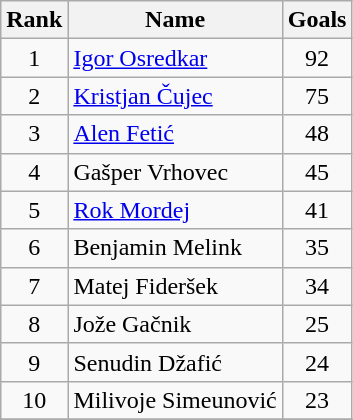<table class="wikitable sortable" style="text-align:center;">
<tr>
<th>Rank</th>
<th class="unsortable">Name</th>
<th>Goals</th>
</tr>
<tr>
<td>1</td>
<td style="text-align: left;"><a href='#'>Igor Osredkar</a></td>
<td>92</td>
</tr>
<tr>
<td>2</td>
<td style="text-align: left;"><a href='#'>Kristjan Čujec</a></td>
<td>75</td>
</tr>
<tr>
<td>3</td>
<td style="text-align: left;"><a href='#'>Alen Fetić</a></td>
<td>48</td>
</tr>
<tr>
<td>4</td>
<td style="text-align: left;">Gašper Vrhovec</td>
<td>45</td>
</tr>
<tr>
<td>5</td>
<td style="text-align: left;"><a href='#'>Rok Mordej</a></td>
<td>41</td>
</tr>
<tr>
<td>6</td>
<td style="text-align: left;">Benjamin Melink</td>
<td>35</td>
</tr>
<tr>
<td>7</td>
<td style="text-align: left;">Matej Fideršek</td>
<td>34</td>
</tr>
<tr>
<td>8</td>
<td style="text-align: left;">Jože Gačnik</td>
<td>25</td>
</tr>
<tr>
<td>9</td>
<td style="text-align: left;">Senudin Džafić</td>
<td>24</td>
</tr>
<tr>
<td>10</td>
<td style="text-align: left;">Milivoje Simeunović</td>
<td>23</td>
</tr>
<tr>
</tr>
</table>
